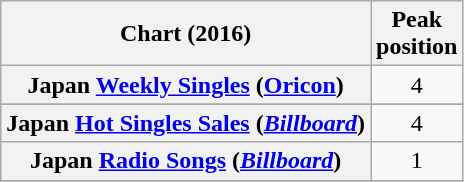<table class="wikitable sortable plainrowheaders" style="text-align:center">
<tr>
<th scope="col">Chart (2016)</th>
<th scope="col">Peak<br> position</th>
</tr>
<tr>
<th scope="row">Japan <a href='#'>Weekly Singles</a> (<a href='#'>Oricon</a>)</th>
<td>4</td>
</tr>
<tr>
</tr>
<tr>
</tr>
<tr>
<th scope="row">Japan <a href='#'>Hot Singles Sales</a> (<em><a href='#'>Billboard</a></em>)</th>
<td>4</td>
</tr>
<tr>
<th scope="row">Japan <a href='#'>Radio Songs</a> (<em><a href='#'>Billboard</a></em>)</th>
<td>1</td>
</tr>
<tr>
</tr>
</table>
